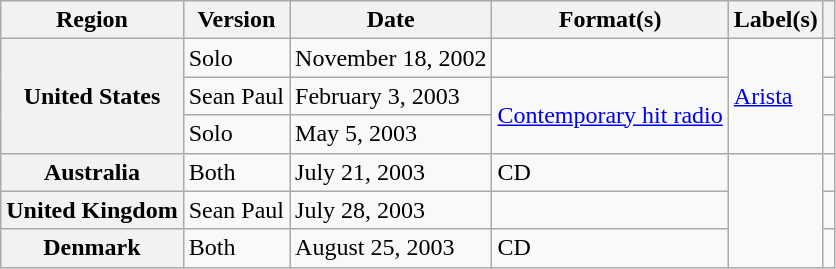<table class="wikitable plainrowheaders">
<tr>
<th scope="col">Region</th>
<th scope="col">Version</th>
<th scope="col">Date</th>
<th scope="col">Format(s)</th>
<th scope="col">Label(s)</th>
<th scope="col"></th>
</tr>
<tr>
<th scope="row" rowspan="3">United States</th>
<td>Solo</td>
<td>November 18, 2002</td>
<td></td>
<td rowspan="3"><a href='#'>Arista</a></td>
<td></td>
</tr>
<tr>
<td>Sean Paul</td>
<td>February 3, 2003</td>
<td rowspan="2"><a href='#'>Contemporary hit radio</a></td>
<td></td>
</tr>
<tr>
<td>Solo</td>
<td>May 5, 2003</td>
<td></td>
</tr>
<tr>
<th scope="row">Australia</th>
<td>Both</td>
<td>July 21, 2003</td>
<td>CD</td>
<td rowspan="3"></td>
<td></td>
</tr>
<tr>
<th scope="row">United Kingdom</th>
<td>Sean Paul</td>
<td>July 28, 2003</td>
<td></td>
<td></td>
</tr>
<tr>
<th scope="row">Denmark</th>
<td>Both</td>
<td>August 25, 2003</td>
<td>CD</td>
<td></td>
</tr>
</table>
